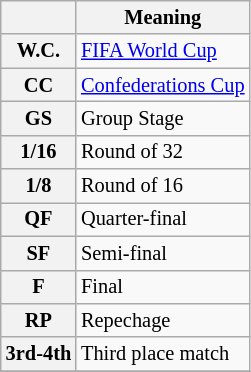<table class="wikitable" style="font-size: 85%">
<tr>
<th></th>
<th>Meaning</th>
</tr>
<tr>
<th>W.C.</th>
<td><a href='#'>FIFA World Cup</a></td>
</tr>
<tr>
<th>CC</th>
<td><a href='#'>Confederations Cup</a></td>
</tr>
<tr>
<th>GS</th>
<td>Group Stage</td>
</tr>
<tr>
<th>1/16</th>
<td>Round of 32</td>
</tr>
<tr>
<th>1/8</th>
<td>Round of 16</td>
</tr>
<tr>
<th>QF</th>
<td>Quarter-final</td>
</tr>
<tr>
<th>SF</th>
<td>Semi-final</td>
</tr>
<tr>
<th>F</th>
<td>Final</td>
</tr>
<tr>
<th>RP</th>
<td>Repechage</td>
</tr>
<tr>
<th>3rd-4th</th>
<td>Third place match</td>
</tr>
<tr>
</tr>
</table>
